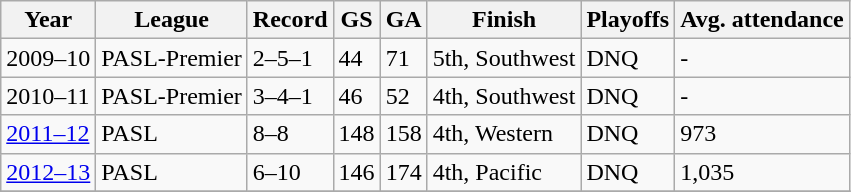<table class="wikitable">
<tr>
<th>Year</th>
<th>League</th>
<th>Record</th>
<th>GS</th>
<th>GA</th>
<th>Finish</th>
<th>Playoffs</th>
<th>Avg. attendance</th>
</tr>
<tr>
<td>2009–10</td>
<td>PASL-Premier</td>
<td>2–5–1</td>
<td>44</td>
<td>71</td>
<td>5th, Southwest</td>
<td>DNQ</td>
<td>-</td>
</tr>
<tr>
<td>2010–11</td>
<td>PASL-Premier</td>
<td>3–4–1</td>
<td>46</td>
<td>52</td>
<td>4th, Southwest</td>
<td>DNQ</td>
<td>-</td>
</tr>
<tr>
<td><a href='#'>2011–12</a></td>
<td>PASL</td>
<td>8–8</td>
<td>148</td>
<td>158</td>
<td>4th, Western</td>
<td>DNQ</td>
<td>973</td>
</tr>
<tr>
<td><a href='#'>2012–13</a></td>
<td>PASL</td>
<td>6–10</td>
<td>146</td>
<td>174</td>
<td>4th, Pacific</td>
<td>DNQ</td>
<td>1,035</td>
</tr>
<tr>
</tr>
</table>
